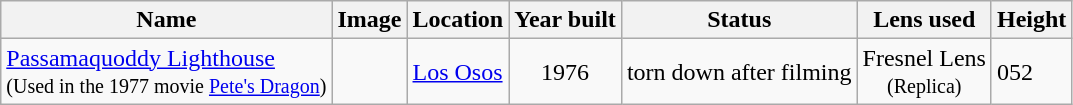<table class="wikitable">
<tr>
<th>Name</th>
<th>Image</th>
<th>Location</th>
<th>Year built</th>
<th>Status</th>
<th>Lens used</th>
<th>Height</th>
</tr>
<tr>
<td><a href='#'>Passamaquoddy Lighthouse</a><br><small>(Used in the 1977 movie <a href='#'>Pete's Dragon</a>)</small></td>
<td></td>
<td><a href='#'>Los Osos</a></td>
<td style="text-align: center;">1976</td>
<td>torn down after filming</td>
<td style="text-align: center;">Fresnel Lens<br><small>(Replica)</small></td>
<td><span>052</span> </td>
</tr>
</table>
